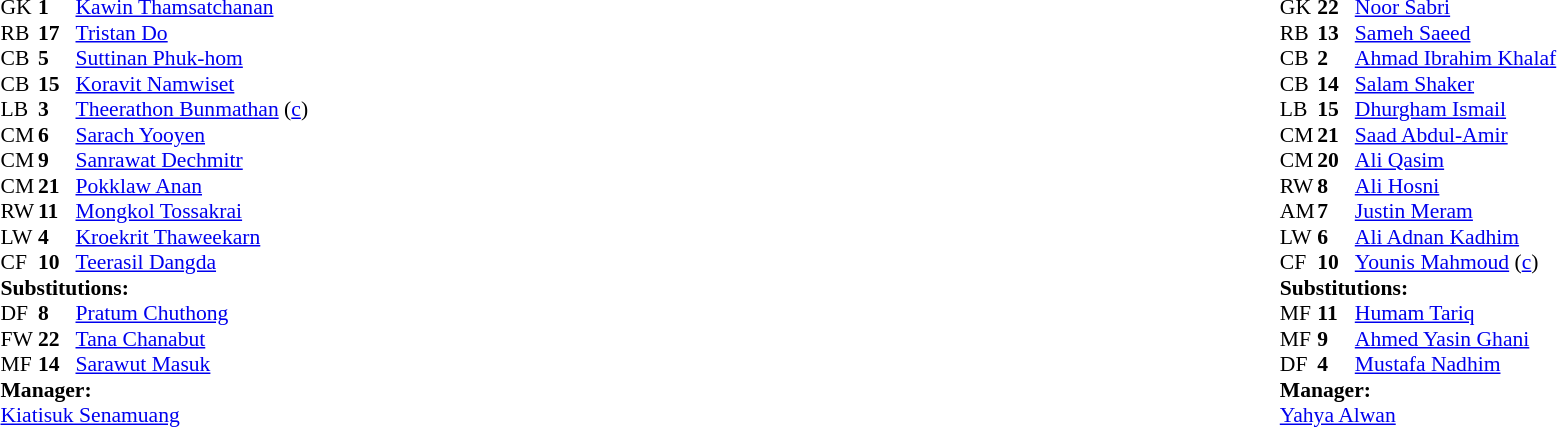<table width="100%">
<tr>
<td valign="top" width="40%"><br><table style="font-size:90%;" cellspacing="0" cellpadding="0">
<tr>
<th width="25"></th>
<th width="25"></th>
</tr>
<tr>
<td>GK</td>
<td><strong>1</strong></td>
<td><a href='#'>Kawin Thamsatchanan</a></td>
</tr>
<tr>
<td>RB</td>
<td><strong>17</strong></td>
<td><a href='#'>Tristan Do</a></td>
</tr>
<tr>
<td>CB</td>
<td><strong>5</strong></td>
<td><a href='#'>Suttinan Phuk-hom</a></td>
<td></td>
<td></td>
</tr>
<tr>
<td>CB</td>
<td><strong>15</strong></td>
<td><a href='#'>Koravit Namwiset</a></td>
</tr>
<tr>
<td>LB</td>
<td><strong>3</strong></td>
<td><a href='#'>Theerathon Bunmathan</a> (<a href='#'>c</a>)</td>
</tr>
<tr>
<td>CM</td>
<td><strong>6</strong></td>
<td><a href='#'>Sarach Yooyen</a></td>
</tr>
<tr>
<td>CM</td>
<td><strong>9</strong></td>
<td><a href='#'>Sanrawat Dechmitr</a></td>
<td></td>
<td></td>
</tr>
<tr>
<td>CM</td>
<td><strong>21</strong></td>
<td><a href='#'>Pokklaw Anan</a></td>
</tr>
<tr>
<td>RW</td>
<td><strong>11</strong></td>
<td><a href='#'>Mongkol Tossakrai</a></td>
</tr>
<tr>
<td>LW</td>
<td><strong>4</strong></td>
<td><a href='#'>Kroekrit Thaweekarn</a></td>
<td></td>
<td></td>
</tr>
<tr>
<td>CF</td>
<td><strong>10</strong></td>
<td><a href='#'>Teerasil Dangda</a></td>
</tr>
<tr>
<td colspan=3><strong>Substitutions:</strong></td>
</tr>
<tr>
<td>DF</td>
<td><strong>8</strong></td>
<td><a href='#'>Pratum Chuthong</a></td>
<td></td>
<td></td>
</tr>
<tr>
<td>FW</td>
<td><strong>22</strong></td>
<td><a href='#'>Tana Chanabut</a></td>
<td></td>
<td></td>
</tr>
<tr>
<td>MF</td>
<td><strong>14</strong></td>
<td><a href='#'>Sarawut Masuk</a></td>
<td></td>
<td></td>
</tr>
<tr>
<td colspan=3><strong>Manager:</strong></td>
</tr>
<tr>
<td colspan=4> <a href='#'>Kiatisuk Senamuang</a></td>
</tr>
</table>
</td>
<td valign="top"></td>
<td valign="top" width="50%"><br><table style="font-size:90%;" cellspacing="0" cellpadding="0" align="center">
<tr>
<th width=25></th>
<th width=25></th>
</tr>
<tr>
<td>GK</td>
<td><strong>22</strong></td>
<td><a href='#'>Noor Sabri</a></td>
</tr>
<tr>
<td>RB</td>
<td><strong>13</strong></td>
<td><a href='#'>Sameh Saeed</a></td>
</tr>
<tr>
<td>CB</td>
<td><strong>2</strong></td>
<td><a href='#'>Ahmad Ibrahim Khalaf</a></td>
</tr>
<tr>
<td>CB</td>
<td><strong>14</strong></td>
<td><a href='#'>Salam Shaker</a></td>
<td></td>
</tr>
<tr>
<td>LB</td>
<td><strong>15</strong></td>
<td><a href='#'>Dhurgham Ismail</a></td>
<td></td>
<td></td>
</tr>
<tr>
<td>CM</td>
<td><strong>21</strong></td>
<td><a href='#'>Saad Abdul-Amir</a></td>
</tr>
<tr>
<td>CM</td>
<td><strong>20</strong></td>
<td><a href='#'>Ali Qasim</a></td>
<td></td>
<td></td>
</tr>
<tr>
<td>RW</td>
<td><strong>8</strong></td>
<td><a href='#'>Ali Hosni</a></td>
<td></td>
<td></td>
</tr>
<tr>
<td>AM</td>
<td><strong>7</strong></td>
<td><a href='#'>Justin Meram</a></td>
</tr>
<tr>
<td>LW</td>
<td><strong>6</strong></td>
<td><a href='#'>Ali Adnan Kadhim</a></td>
</tr>
<tr>
<td>CF</td>
<td><strong>10</strong></td>
<td><a href='#'>Younis Mahmoud</a> (<a href='#'>c</a>)</td>
</tr>
<tr>
<td colspan=3><strong>Substitutions:</strong></td>
</tr>
<tr>
<td>MF</td>
<td><strong>11</strong></td>
<td><a href='#'>Humam Tariq</a></td>
<td></td>
<td></td>
</tr>
<tr>
<td>MF</td>
<td><strong>9</strong></td>
<td><a href='#'>Ahmed Yasin Ghani</a></td>
<td></td>
<td></td>
</tr>
<tr>
<td>DF</td>
<td><strong>4</strong></td>
<td><a href='#'>Mustafa Nadhim</a></td>
<td></td>
<td></td>
</tr>
<tr>
<td colspan=3><strong>Manager:</strong></td>
</tr>
<tr>
<td colspan=4> <a href='#'>Yahya Alwan</a></td>
</tr>
</table>
</td>
</tr>
</table>
